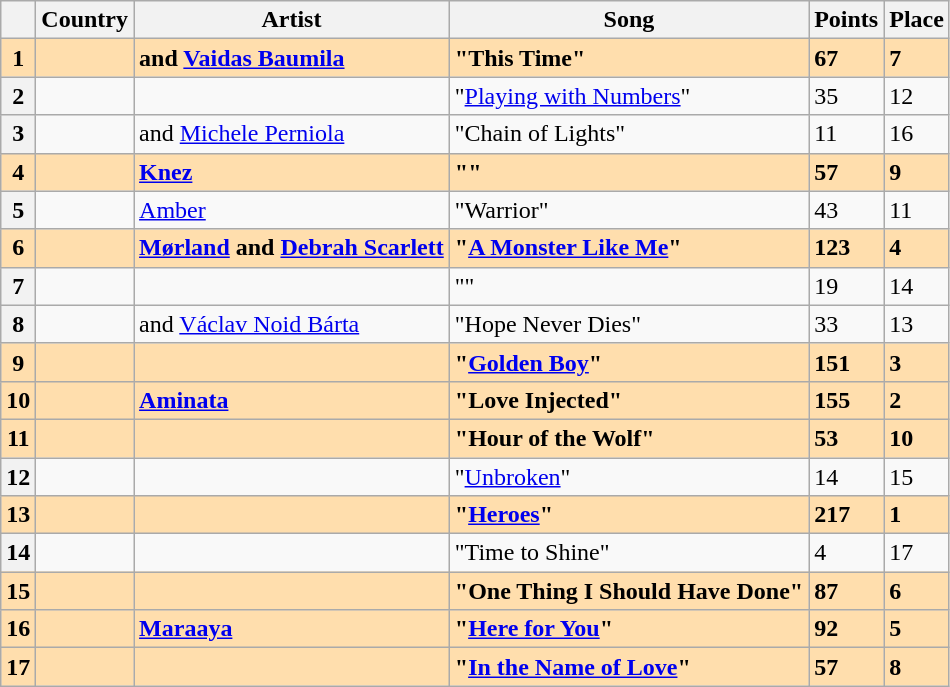<table class="sortable wikitable plainrowheaders">
<tr>
<th scope="col"></th>
<th scope="col">Country</th>
<th scope="col">Artist</th>
<th scope="col">Song</th>
<th scope="col">Points</th>
<th scope="col">Place</th>
</tr>
<tr style="font-weight:bold; background:navajowhite;">
<th scope="row" style="text-align:center; font-weight:bold; background:navajowhite;">1</th>
<td></td>
<td> and <a href='#'>Vaidas Baumila</a></td>
<td>"This Time"</td>
<td>67</td>
<td>7</td>
</tr>
<tr>
<th scope="row" style="text-align:center;">2</th>
<td></td>
<td></td>
<td>"<a href='#'>Playing with Numbers</a>"</td>
<td>35</td>
<td>12</td>
</tr>
<tr>
<th scope="row" style="text-align:center;">3</th>
<td></td>
<td> and <a href='#'>Michele Perniola</a></td>
<td>"Chain of Lights"</td>
<td>11</td>
<td>16</td>
</tr>
<tr style="font-weight:bold; background:navajowhite;">
<th scope="row" style="text-align:center; font-weight:bold; background:navajowhite;">4</th>
<td></td>
<td><a href='#'>Knez</a></td>
<td>""</td>
<td>57</td>
<td>9</td>
</tr>
<tr>
<th scope="row" style="text-align:center;">5</th>
<td></td>
<td><a href='#'>Amber</a></td>
<td>"Warrior"</td>
<td>43</td>
<td>11</td>
</tr>
<tr style="font-weight:bold; background:navajowhite;">
<th scope="row" style="text-align:center; font-weight:bold; background:navajowhite;">6</th>
<td></td>
<td><a href='#'>Mørland</a> and <a href='#'>Debrah Scarlett</a></td>
<td>"<a href='#'>A Monster Like Me</a>"</td>
<td>123</td>
<td>4</td>
</tr>
<tr>
<th scope="row" style="text-align:center;">7</th>
<td></td>
<td></td>
<td>""</td>
<td>19</td>
<td>14</td>
</tr>
<tr>
<th scope="row" style="text-align:center;">8</th>
<td></td>
<td> and <a href='#'>Václav Noid Bárta</a></td>
<td>"Hope Never Dies"</td>
<td>33</td>
<td>13</td>
</tr>
<tr style="font-weight:bold; background:navajowhite;">
<th scope="row" style="text-align:center; font-weight:bold; background:navajowhite;">9</th>
<td></td>
<td></td>
<td>"<a href='#'>Golden Boy</a>"</td>
<td>151</td>
<td>3</td>
</tr>
<tr style="font-weight:bold; background:navajowhite;">
<th scope="row" style="text-align:center; font-weight:bold; background:navajowhite;">10</th>
<td></td>
<td><a href='#'>Aminata</a></td>
<td>"Love Injected"</td>
<td>155</td>
<td>2</td>
</tr>
<tr style="font-weight:bold; background:navajowhite;">
<th scope="row" style="text-align:center; font-weight:bold; background:navajowhite;">11</th>
<td></td>
<td></td>
<td>"Hour of the Wolf"</td>
<td>53</td>
<td>10</td>
</tr>
<tr>
<th scope="row" style="text-align:center;">12</th>
<td></td>
<td></td>
<td>"<a href='#'>Unbroken</a>"</td>
<td>14</td>
<td>15</td>
</tr>
<tr style="font-weight:bold; background:navajowhite;">
<th scope="row" style="text-align:center; font-weight:bold; background:navajowhite;">13</th>
<td></td>
<td></td>
<td>"<a href='#'>Heroes</a>"</td>
<td>217</td>
<td>1</td>
</tr>
<tr>
<th scope="row" style="text-align:center;">14</th>
<td></td>
<td></td>
<td>"Time to Shine"</td>
<td>4</td>
<td>17</td>
</tr>
<tr style="font-weight:bold; background:navajowhite;">
<th scope="row" style="text-align:center; font-weight:bold; background:navajowhite;">15</th>
<td></td>
<td></td>
<td>"One Thing I Should Have Done"</td>
<td>87</td>
<td>6</td>
</tr>
<tr style="font-weight:bold; background:navajowhite;">
<th scope="row" style="text-align:center; font-weight:bold; background:navajowhite;">16</th>
<td></td>
<td><a href='#'>Maraaya</a></td>
<td>"<a href='#'>Here for You</a>"</td>
<td>92</td>
<td>5</td>
</tr>
<tr style="font-weight:bold; background:navajowhite;">
<th scope="row" style="text-align:center; font-weight:bold; background:navajowhite;">17</th>
<td></td>
<td></td>
<td>"<a href='#'>In the Name of Love</a>"</td>
<td>57</td>
<td>8</td>
</tr>
</table>
